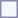<table style="border:1px solid #8888aa; background-color:#f7f8ff; padding:5px; font-size:95%; margin: 0px 12px 12px 0px;">
</table>
